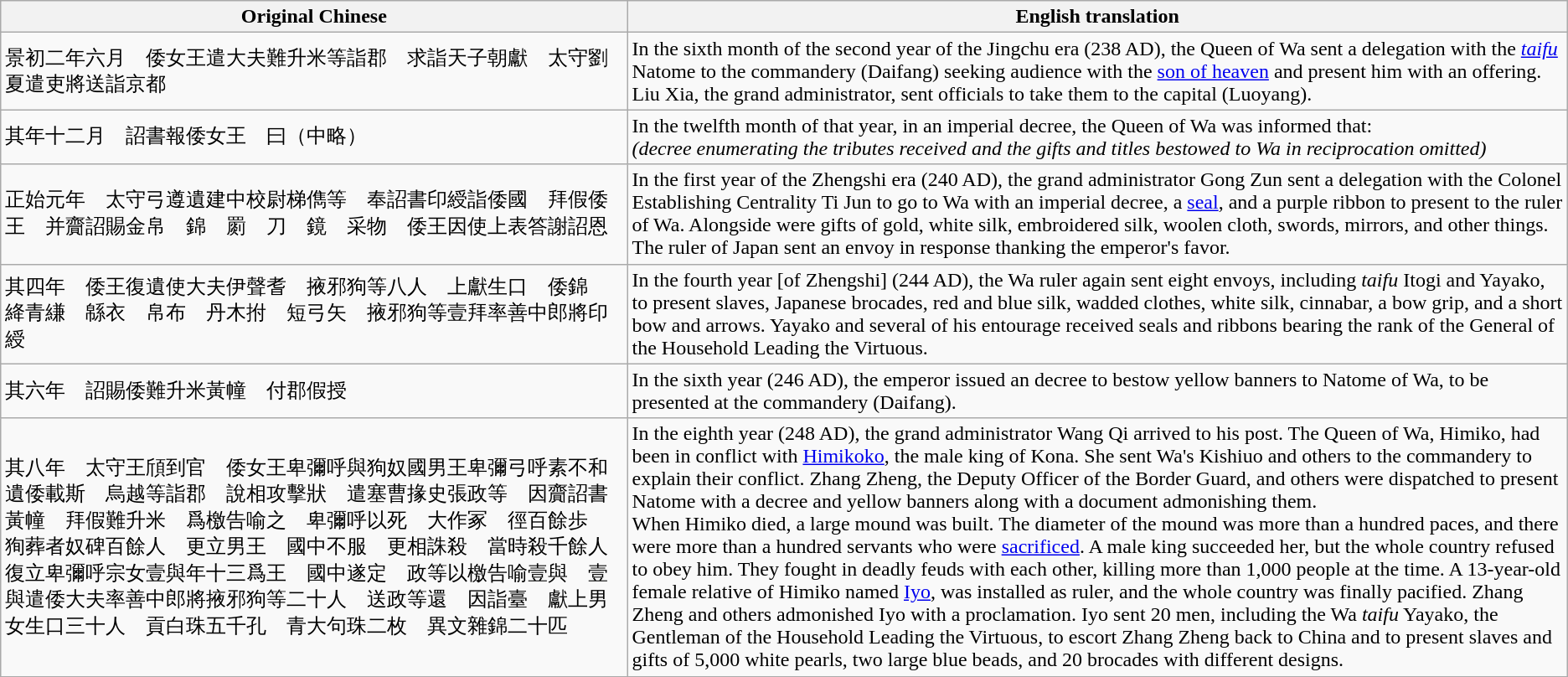<table class="wikitable">
<tr>
<th style="width:40%">Original Chinese</th>
<th style="width:60%">English translation</th>
</tr>
<tr>
<td>景初二年六月　倭女王遣大夫難升米等詣郡　求詣天子朝獻　太守劉夏遣吏將送詣京都</td>
<td>In the sixth month of the second year of the Jingchu era (238 AD), the Queen of Wa sent a delegation with the <em><a href='#'>taifu</a></em> Natome to the commandery (Daifang) seeking audience with the <a href='#'>son of heaven</a> and present him with an offering. Liu Xia, the grand administrator, sent officials to take them to the capital (Luoyang).</td>
</tr>
<tr>
<td>其年十二月　詔書報倭女王　曰（中略）</td>
<td>In the twelfth month of that year, in an imperial decree, the Queen of Wa was informed that:<br><em>(decree enumerating the tributes received and the gifts and titles bestowed to Wa in reciprocation omitted)</em></td>
</tr>
<tr>
<td>正始元年　太守弓遵遺建中校尉梯儁等　奉詔書印綬詣倭國　拜假倭王　并齎詔賜金帛　錦　罽　刀　鏡　采物　倭王因使上表答謝詔恩</td>
<td>In the first year of the Zhengshi era (240 AD), the grand administrator Gong Zun sent a delegation with the Colonel Establishing Centrality Ti Jun to go to Wa with an imperial decree, a <a href='#'>seal</a>, and a purple ribbon to present to the ruler of Wa. Alongside were gifts of gold, white silk, embroidered silk, woolen cloth, swords, mirrors, and other things. The ruler of Japan sent an envoy in response thanking the emperor's favor.</td>
</tr>
<tr>
<td>其四年　倭王復遺使大夫伊聲耆　掖邪狗等八人　上獻生口　倭錦　絳青縑　緜衣　帛布　丹木拊　短弓矢　掖邪狗等壹拜率善中郎將印綬</td>
<td>In the fourth year [of Zhengshi] (244 AD), the Wa ruler again sent eight envoys, including <em>taifu</em> Itogi and Yayako, to present slaves, Japanese brocades, red and blue silk, wadded clothes, white silk, cinnabar, a bow grip, and a short bow and arrows. Yayako and several of his entourage received seals and ribbons bearing the rank of the General of the Household Leading the Virtuous.</td>
</tr>
<tr>
<td>其六年　詔賜倭難升米黃幢　付郡假授</td>
<td>In the sixth year (246 AD), the emperor issued an decree to bestow yellow banners to Natome of Wa, to be presented at the commandery (Daifang).</td>
</tr>
<tr>
<td>其八年　太守王頎到官　倭女王卑彌呼與狗奴國男王卑彌弓呼素不和　遺倭載斯　烏越等詣郡　說相攻擊狀　遣塞曹掾史張政等　因齎詔書 黃幢　拜假難升米　爲檄告喻之　卑彌呼以死　大作冢　徑百餘歩　狥葬者奴碑百餘人　更立男王　國中不服　更相誅殺　當時殺千餘人　復立卑彌呼宗女壹與年十三爲王　國中遂定　政等以檄告喻壹與　壹與遣倭大夫率善中郎將掖邪狗等二十人　送政等還　因詣臺　獻上男女生口三十人　貢白珠五千孔　青大句珠二枚　異文雜錦二十匹</td>
<td>In the eighth year (248 AD), the grand administrator Wang Qi arrived to his post. The Queen of Wa, Himiko, had been in conflict with <a href='#'>Himikoko</a>, the male king of Kona. She sent Wa's Kishiuo and others to the commandery to explain their conflict. Zhang Zheng, the Deputy Officer of the Border Guard, and others were dispatched to present Natome with a decree and yellow banners along with a document admonishing them.<br>When Himiko died, a large mound was built. The diameter of the mound was more than a hundred paces, and there were more than a hundred servants who were <a href='#'>sacrificed</a>. A male king succeeded her, but the whole country refused to obey him. They fought in deadly feuds with each other, killing more than 1,000 people at the time. A 13-year-old female relative of Himiko named <a href='#'>Iyo</a>, was installed as ruler, and the whole country was finally pacified. Zhang Zheng and others admonished Iyo with a proclamation. Iyo sent 20 men, including the Wa <em>taifu</em> Yayako, the Gentleman of the Household Leading the Virtuous, to escort Zhang Zheng back to China and to present slaves and gifts of 5,000 white pearls, two large blue beads, and 20 brocades with different designs.</td>
</tr>
</table>
